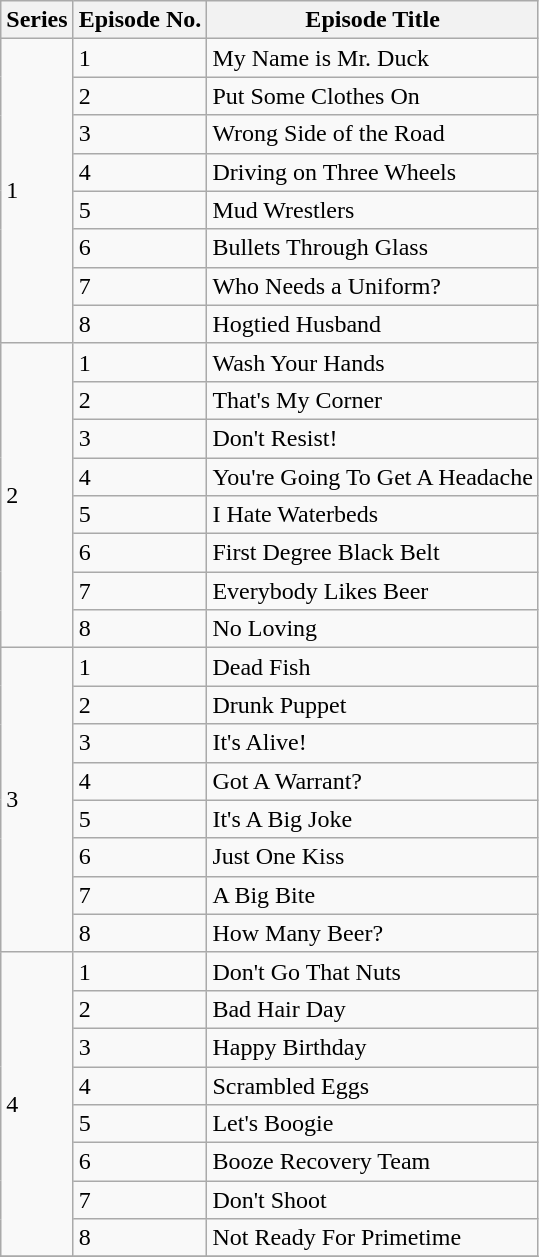<table class="wikitable">
<tr>
<th>Series</th>
<th>Episode No.</th>
<th>Episode Title</th>
</tr>
<tr>
<td rowspan="8">1</td>
<td>1</td>
<td>My Name is Mr. Duck</td>
</tr>
<tr>
<td>2</td>
<td>Put Some Clothes On</td>
</tr>
<tr>
<td>3</td>
<td>Wrong Side of the Road</td>
</tr>
<tr>
<td>4</td>
<td>Driving on Three Wheels</td>
</tr>
<tr>
<td>5</td>
<td>Mud Wrestlers</td>
</tr>
<tr>
<td>6</td>
<td>Bullets Through Glass</td>
</tr>
<tr>
<td>7</td>
<td>Who Needs a Uniform?</td>
</tr>
<tr>
<td>8</td>
<td>Hogtied Husband</td>
</tr>
<tr>
<td rowspan="8">2</td>
<td>1</td>
<td>Wash Your Hands</td>
</tr>
<tr>
<td>2</td>
<td>That's My Corner</td>
</tr>
<tr>
<td>3</td>
<td>Don't Resist!</td>
</tr>
<tr>
<td>4</td>
<td>You're Going To Get A Headache</td>
</tr>
<tr>
<td>5</td>
<td>I Hate Waterbeds</td>
</tr>
<tr>
<td>6</td>
<td>First Degree Black Belt</td>
</tr>
<tr>
<td>7</td>
<td>Everybody Likes Beer</td>
</tr>
<tr>
<td>8</td>
<td>No Loving</td>
</tr>
<tr>
<td rowspan="8">3</td>
<td>1</td>
<td>Dead Fish</td>
</tr>
<tr>
<td>2</td>
<td>Drunk Puppet</td>
</tr>
<tr>
<td>3</td>
<td>It's Alive!</td>
</tr>
<tr>
<td>4</td>
<td>Got A Warrant?</td>
</tr>
<tr>
<td>5</td>
<td>It's A Big Joke</td>
</tr>
<tr>
<td>6</td>
<td>Just One Kiss</td>
</tr>
<tr>
<td>7</td>
<td>A Big Bite</td>
</tr>
<tr>
<td>8</td>
<td>How Many Beer?</td>
</tr>
<tr>
<td rowspan="8">4</td>
<td>1</td>
<td>Don't Go That Nuts</td>
</tr>
<tr>
<td>2</td>
<td>Bad Hair Day</td>
</tr>
<tr>
<td>3</td>
<td>Happy Birthday</td>
</tr>
<tr>
<td>4</td>
<td>Scrambled Eggs</td>
</tr>
<tr>
<td>5</td>
<td>Let's Boogie</td>
</tr>
<tr>
<td>6</td>
<td>Booze Recovery Team</td>
</tr>
<tr>
<td>7</td>
<td>Don't Shoot</td>
</tr>
<tr>
<td>8</td>
<td>Not Ready For Primetime</td>
</tr>
<tr>
</tr>
</table>
